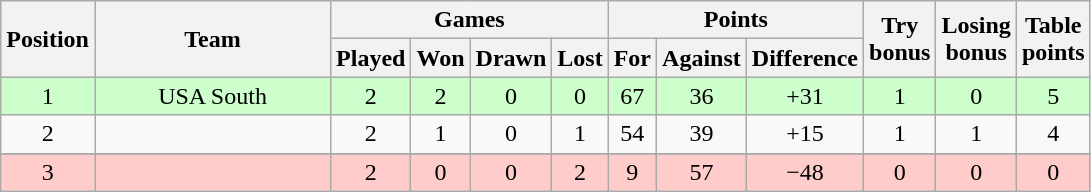<table class="wikitable"  style="text-align: center;">
<tr>
<th rowspan="2" width="20">Position</th>
<th rowspan="2" width="150">Team</th>
<th colspan="4">Games</th>
<th colspan="3">Points</th>
<th rowspan="2" width="20">Try bonus</th>
<th rowspan="2" width="20">Losing bonus</th>
<th rowspan="2" width="20">Table points</th>
</tr>
<tr>
<th width="20">Played</th>
<th width="20">Won</th>
<th width="20">Drawn</th>
<th width="20">Lost</th>
<th width="20">For</th>
<th width="20">Against</th>
<th width="20">Difference</th>
</tr>
<tr bgcolor="#ccffcc">
<td>1</td>
<td>USA South</td>
<td>2</td>
<td>2</td>
<td>0</td>
<td>0</td>
<td>67</td>
<td>36</td>
<td>+31</td>
<td>1</td>
<td>0</td>
<td>5</td>
</tr>
<tr>
<td>2</td>
<td></td>
<td>2</td>
<td>1</td>
<td>0</td>
<td>1</td>
<td>54</td>
<td>39</td>
<td>+15</td>
<td>1</td>
<td>1</td>
<td>4</td>
</tr>
<tr>
</tr>
<tr bgcolor="#FFCCCC">
<td>3</td>
<td></td>
<td>2</td>
<td>0</td>
<td>0</td>
<td>2</td>
<td>9</td>
<td>57</td>
<td>−48</td>
<td>0</td>
<td>0</td>
<td>0</td>
</tr>
</table>
